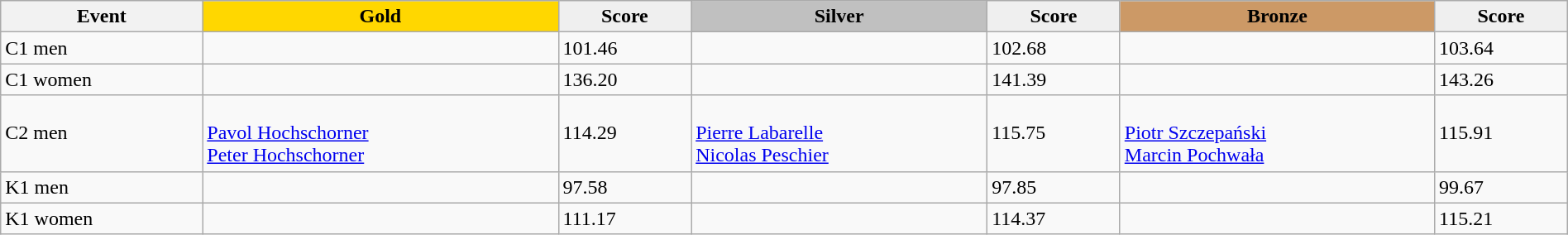<table class="wikitable" width=100%>
<tr>
<th>Event</th>
<td align=center bgcolor="gold"><strong>Gold</strong></td>
<td align=center bgcolor="EFEFEF"><strong>Score</strong></td>
<td align=center bgcolor="silver"><strong>Silver</strong></td>
<td align=center bgcolor="EFEFEF"><strong>Score</strong></td>
<td align=center bgcolor="CC9966"><strong>Bronze</strong></td>
<td align=center bgcolor="EFEFEF"><strong>Score</strong></td>
</tr>
<tr>
<td>C1 men</td>
<td></td>
<td>101.46</td>
<td></td>
<td>102.68</td>
<td></td>
<td>103.64</td>
</tr>
<tr>
<td>C1 women</td>
<td></td>
<td>136.20</td>
<td></td>
<td>141.39</td>
<td></td>
<td>143.26</td>
</tr>
<tr>
<td>C2 men</td>
<td><br><a href='#'>Pavol Hochschorner</a><br><a href='#'>Peter Hochschorner</a></td>
<td>114.29</td>
<td><br><a href='#'>Pierre Labarelle</a><br><a href='#'>Nicolas Peschier</a></td>
<td>115.75</td>
<td><br><a href='#'>Piotr Szczepański</a><br><a href='#'>Marcin Pochwała</a></td>
<td>115.91</td>
</tr>
<tr>
<td>K1 men</td>
<td></td>
<td>97.58</td>
<td></td>
<td>97.85</td>
<td></td>
<td>99.67</td>
</tr>
<tr>
<td>K1 women</td>
<td></td>
<td>111.17</td>
<td></td>
<td>114.37</td>
<td></td>
<td>115.21</td>
</tr>
</table>
